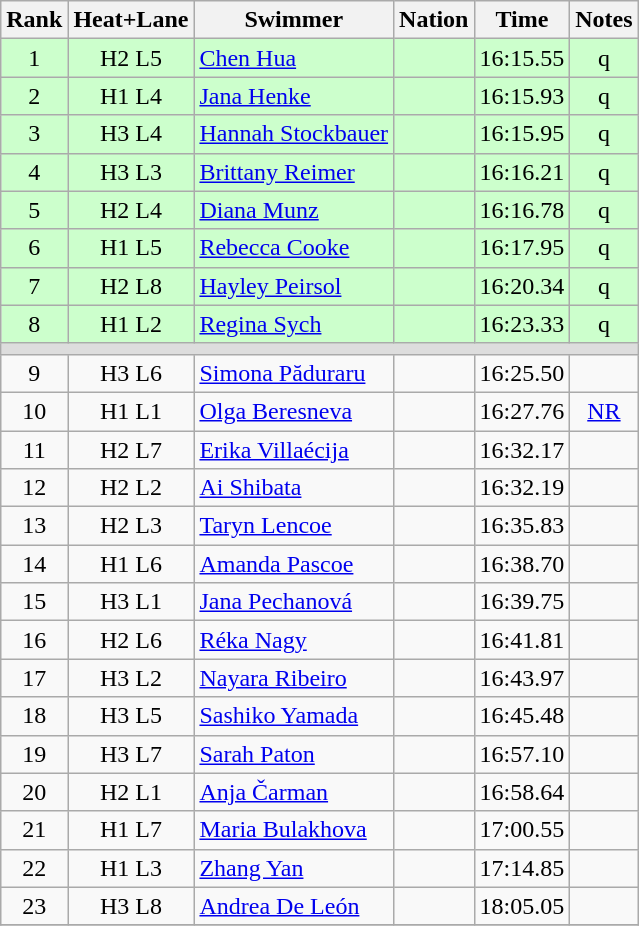<table class="wikitable sortable" style="text-align:center">
<tr>
<th>Rank</th>
<th>Heat+Lane</th>
<th>Swimmer</th>
<th>Nation</th>
<th>Time</th>
<th>Notes</th>
</tr>
<tr bgcolor=ccffcc>
<td>1</td>
<td>H2 L5</td>
<td align=left><a href='#'>Chen Hua</a></td>
<td align=left></td>
<td>16:15.55</td>
<td>q</td>
</tr>
<tr bgcolor=ccffcc>
<td>2</td>
<td>H1 L4</td>
<td align=left><a href='#'>Jana Henke</a></td>
<td align=left></td>
<td>16:15.93</td>
<td>q</td>
</tr>
<tr bgcolor=ccffcc>
<td>3</td>
<td>H3 L4</td>
<td align=left><a href='#'>Hannah Stockbauer</a></td>
<td align=left></td>
<td>16:15.95</td>
<td>q</td>
</tr>
<tr bgcolor=ccffcc>
<td>4</td>
<td>H3 L3</td>
<td align=left><a href='#'>Brittany Reimer</a></td>
<td align=left></td>
<td>16:16.21</td>
<td>q</td>
</tr>
<tr bgcolor=ccffcc>
<td>5</td>
<td>H2 L4</td>
<td align=left><a href='#'>Diana Munz</a></td>
<td align=left></td>
<td>16:16.78</td>
<td>q</td>
</tr>
<tr bgcolor=ccffcc>
<td>6</td>
<td>H1 L5</td>
<td align=left><a href='#'>Rebecca Cooke</a></td>
<td align=left></td>
<td>16:17.95</td>
<td>q</td>
</tr>
<tr bgcolor=ccffcc>
<td>7</td>
<td>H2 L8</td>
<td align=left><a href='#'>Hayley Peirsol</a></td>
<td align=left></td>
<td>16:20.34</td>
<td>q</td>
</tr>
<tr bgcolor=ccffcc>
<td>8</td>
<td>H1 L2</td>
<td align=left><a href='#'>Regina Sych</a></td>
<td align=left></td>
<td>16:23.33</td>
<td>q</td>
</tr>
<tr bgcolor=#DDDDDD>
<td colspan=6></td>
</tr>
<tr>
<td>9</td>
<td>H3 L6</td>
<td align=left><a href='#'>Simona Păduraru</a></td>
<td align=left></td>
<td>16:25.50</td>
<td></td>
</tr>
<tr>
<td>10</td>
<td>H1 L1</td>
<td align=left><a href='#'>Olga Beresneva</a></td>
<td align=left></td>
<td>16:27.76</td>
<td><a href='#'>NR</a></td>
</tr>
<tr>
<td>11</td>
<td>H2 L7</td>
<td align=left><a href='#'>Erika Villaécija</a></td>
<td align=left></td>
<td>16:32.17</td>
<td></td>
</tr>
<tr>
<td>12</td>
<td>H2 L2</td>
<td align=left><a href='#'>Ai Shibata</a></td>
<td align=left></td>
<td>16:32.19</td>
<td></td>
</tr>
<tr>
<td>13</td>
<td>H2 L3</td>
<td align=left><a href='#'>Taryn Lencoe</a></td>
<td align=left></td>
<td>16:35.83</td>
<td></td>
</tr>
<tr>
<td>14</td>
<td>H1 L6</td>
<td align=left><a href='#'>Amanda Pascoe</a></td>
<td align=left></td>
<td>16:38.70</td>
<td></td>
</tr>
<tr>
<td>15</td>
<td>H3 L1</td>
<td align=left><a href='#'>Jana Pechanová</a></td>
<td align=left></td>
<td>16:39.75</td>
<td></td>
</tr>
<tr>
<td>16</td>
<td>H2 L6</td>
<td align=left><a href='#'>Réka Nagy</a></td>
<td align=left></td>
<td>16:41.81</td>
<td></td>
</tr>
<tr>
<td>17</td>
<td>H3 L2</td>
<td align=left><a href='#'>Nayara Ribeiro</a></td>
<td align=left></td>
<td>16:43.97</td>
<td></td>
</tr>
<tr>
<td>18</td>
<td>H3 L5</td>
<td align=left><a href='#'>Sashiko Yamada</a></td>
<td align=left></td>
<td>16:45.48</td>
<td></td>
</tr>
<tr>
<td>19</td>
<td>H3 L7</td>
<td align=left><a href='#'>Sarah Paton</a></td>
<td align=left></td>
<td>16:57.10</td>
<td></td>
</tr>
<tr>
<td>20</td>
<td>H2 L1</td>
<td align=left><a href='#'>Anja Čarman</a></td>
<td align=left></td>
<td>16:58.64</td>
<td></td>
</tr>
<tr>
<td>21</td>
<td>H1 L7</td>
<td align=left><a href='#'>Maria Bulakhova</a></td>
<td align=left></td>
<td>17:00.55</td>
<td></td>
</tr>
<tr>
<td>22</td>
<td>H1 L3</td>
<td align=left><a href='#'>Zhang Yan</a></td>
<td align=left></td>
<td>17:14.85</td>
<td></td>
</tr>
<tr>
<td>23</td>
<td>H3 L8</td>
<td align=left><a href='#'>Andrea De León</a></td>
<td align=left></td>
<td>18:05.05</td>
<td></td>
</tr>
<tr>
</tr>
</table>
